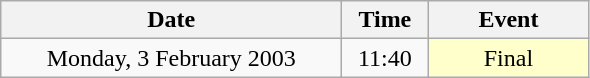<table class = "wikitable" style="text-align:center;">
<tr>
<th width=220>Date</th>
<th width=50>Time</th>
<th width=100>Event</th>
</tr>
<tr>
<td>Monday, 3 February 2003</td>
<td>11:40</td>
<td bgcolor=ffffcc>Final</td>
</tr>
</table>
